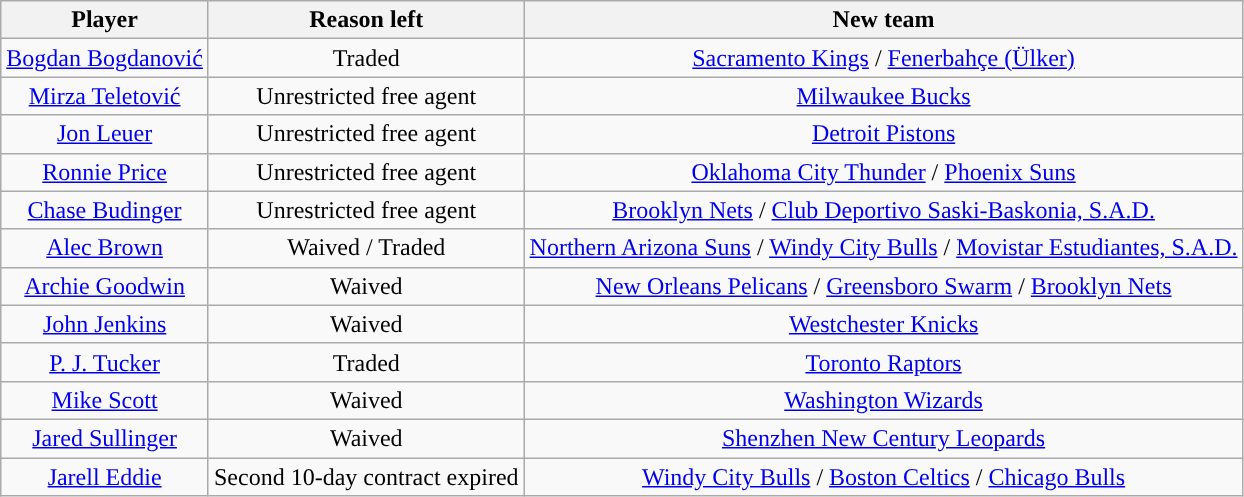<table class="wikitable sortable sortable">
<tr>
<th>Player</th>
<th>Reason left</th>
<th>New team</th>
</tr>
<tr style="text-align: center">
<td><a href='#'>Bogdan Bogdanović</a></td>
<td>Traded</td>
<td><a href='#'>Sacramento Kings</a> /  <a href='#'><span>Fenerbahçe (Ülker)</span></a></td>
</tr>
<tr style="text-align: center">
<td><a href='#'>Mirza Teletović</a></td>
<td>Unrestricted free agent</td>
<td><a href='#'>Milwaukee Bucks</a></td>
</tr>
<tr style="text-align: center">
<td><a href='#'>Jon Leuer</a></td>
<td>Unrestricted free agent</td>
<td><a href='#'>Detroit Pistons</a></td>
</tr>
<tr style="text-align: center">
<td><a href='#'>Ronnie Price</a></td>
<td>Unrestricted free agent</td>
<td><a href='#'>Oklahoma City Thunder</a> / <a href='#'>Phoenix Suns</a></td>
</tr>
<tr style="text-align: center">
<td><a href='#'>Chase Budinger</a></td>
<td>Unrestricted free agent</td>
<td><a href='#'>Brooklyn Nets</a> /  <a href='#'>Club Deportivo Saski-Baskonia, S.A.D.</a></td>
</tr>
<tr style="text-align: center">
<td><a href='#'>Alec Brown</a></td>
<td>Waived / Traded</td>
<td><a href='#'>Northern Arizona Suns</a> / <a href='#'>Windy City Bulls</a> /  <a href='#'>Movistar Estudiantes, S.A.D.</a></td>
</tr>
<tr style="text-align: center">
<td><a href='#'>Archie Goodwin</a></td>
<td>Waived</td>
<td><a href='#'>New Orleans Pelicans</a> / <a href='#'>Greensboro Swarm</a> / <a href='#'>Brooklyn Nets</a></td>
</tr>
<tr style="text-align: center">
<td><a href='#'>John Jenkins</a></td>
<td>Waived</td>
<td><a href='#'>Westchester Knicks</a></td>
</tr>
<tr style="text-align: center">
<td><a href='#'>P. J. Tucker</a></td>
<td>Traded</td>
<td> <a href='#'>Toronto Raptors</a></td>
</tr>
<tr style="text-align: center">
<td><a href='#'>Mike Scott</a></td>
<td>Waived</td>
<td><a href='#'>Washington Wizards</a></td>
</tr>
<tr style="text-align: center">
<td><a href='#'>Jared Sullinger</a></td>
<td>Waived</td>
<td> <a href='#'>Shenzhen New Century Leopards</a></td>
</tr>
<tr style="text-align: center">
<td><a href='#'>Jarell Eddie</a></td>
<td>Second 10-day contract expired</td>
<td><a href='#'>Windy City Bulls</a> / <a href='#'>Boston Celtics</a> / <a href='#'>Chicago Bulls</a></td>
</tr>
</table>
